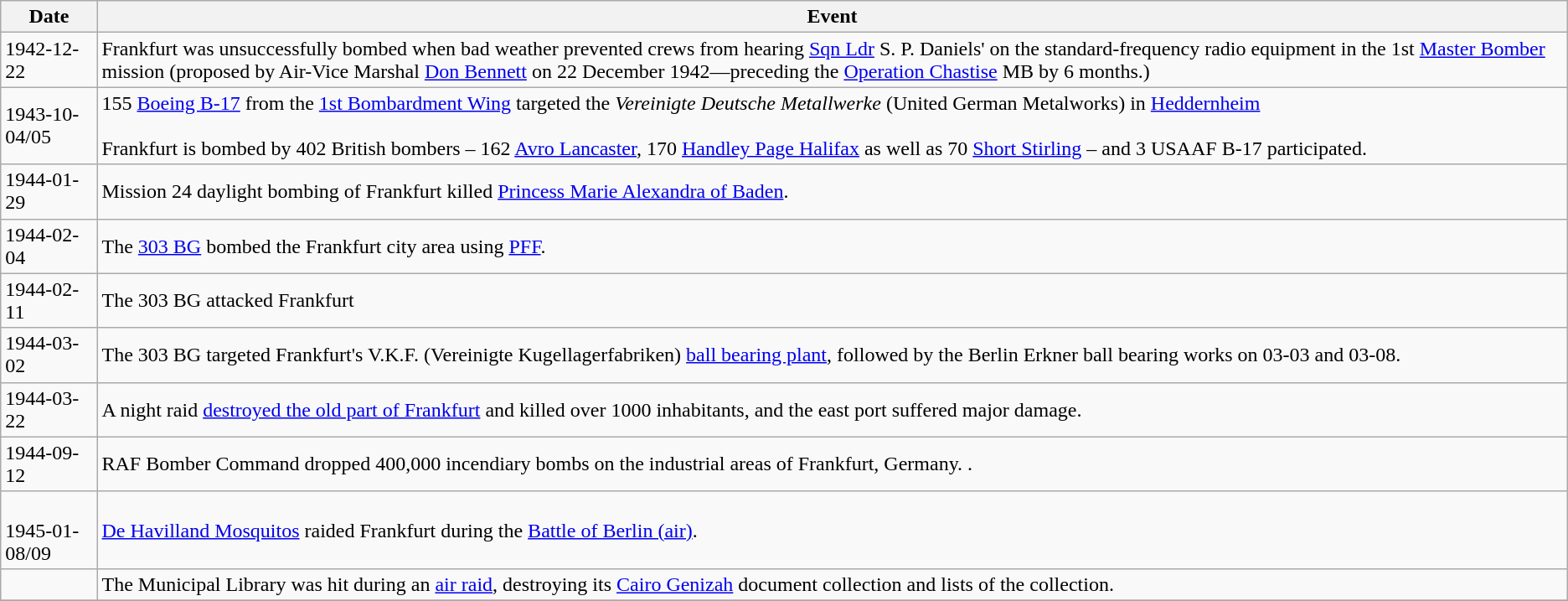<table class="wikitable sortable">
<tr>
<th>Date</th>
<th>Event</th>
</tr>
<tr>
<td>1942-12-22</td>
<td> Frankfurt was unsuccessfully bombed when bad weather prevented crews from hearing <a href='#'>Sqn Ldr</a> S. P. Daniels' on the standard-frequency radio equipment in the 1st <a href='#'>Master Bomber</a> mission (proposed by Air-Vice Marshal <a href='#'>Don Bennett</a> on 22 December 1942—preceding the <a href='#'>Operation Chastise</a> MB by 6 months.)</td>
</tr>
<tr>
<td>1943-10-04/05</td>
<td> 155 <a href='#'>Boeing B-17</a> from the <a href='#'>1st Bombardment Wing</a> targeted the <em>Vereinigte Deutsche Metallwerke</em> (United German Metalworks) in <a href='#'>Heddernheim</a><br><br> Frankfurt is bombed by 402 British bombers – 162 <a href='#'>Avro Lancaster</a>, 170 <a href='#'>Handley Page Halifax</a> as well as 70 <a href='#'>Short Stirling</a> – and 3 USAAF B-17 participated.</td>
</tr>
<tr>
<td>1944-01-29</td>
<td> Mission 24 daylight bombing of Frankfurt killed <a href='#'>Princess Marie Alexandra of Baden</a>.</td>
</tr>
<tr>
<td>1944-02-04</td>
<td> The <a href='#'>303 BG</a> bombed the Frankfurt city area using <a href='#'>PFF</a>.</td>
</tr>
<tr>
<td>1944-02-11</td>
<td> The 303 BG attacked Frankfurt</td>
</tr>
<tr>
<td>1944-03-02</td>
<td> The 303 BG targeted Frankfurt's V.K.F. (Vereinigte Kugellagerfabriken) <a href='#'>ball bearing plant</a>, followed by the Berlin Erkner ball bearing works on 03-03 and 03-08.</td>
</tr>
<tr>
<td>1944-03-22</td>
<td> A night raid <a href='#'>destroyed the old part of Frankfurt</a> and killed over 1000 inhabitants, and the east port suffered major damage.</td>
</tr>
<tr>
<td>1944-09-12</td>
<td> RAF Bomber Command dropped 400,000 incendiary bombs on the industrial areas of Frankfurt, Germany.  .</td>
</tr>
<tr>
<td><br>1945-01-08/09</td>
<td> <a href='#'>De Havilland Mosquitos</a> raided Frankfurt during the <a href='#'>Battle of Berlin (air)</a>.</td>
</tr>
<tr>
<td></td>
<td>The Municipal Library was hit during an <a href='#'>air raid</a>, destroying its <a href='#'>Cairo Genizah</a> document collection and lists of the collection.</td>
</tr>
<tr>
</tr>
</table>
